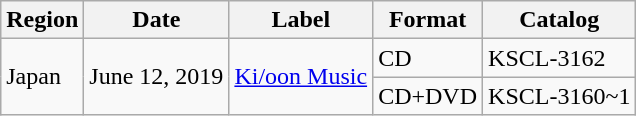<table class="wikitable">
<tr>
<th>Region</th>
<th>Date</th>
<th>Label</th>
<th>Format</th>
<th>Catalog</th>
</tr>
<tr>
<td rowspan="2">Japan</td>
<td rowspan="2">June 12, 2019</td>
<td rowspan="2"><a href='#'>Ki/oon Music</a></td>
<td>CD</td>
<td>KSCL-3162</td>
</tr>
<tr>
<td>CD+DVD</td>
<td>KSCL-3160~1</td>
</tr>
</table>
